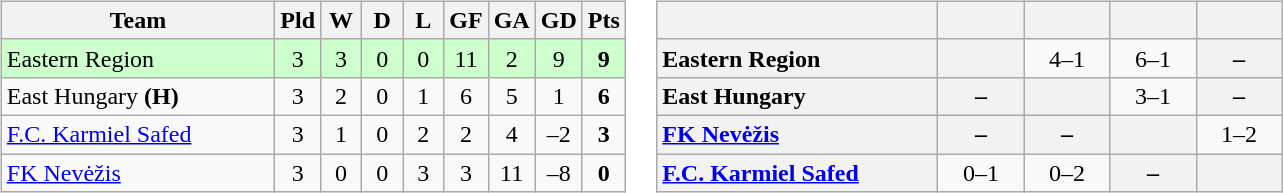<table>
<tr>
<td><br><table class="wikitable" style="text-align:center;">
<tr>
<th width=175>Team</th>
<th width=20 abbr="Played">Pld</th>
<th width=20 abbr="Won">W</th>
<th width=20 abbr="Drawn">D</th>
<th width=20 abbr="Lost">L</th>
<th width=20 abbr="Goals for">GF</th>
<th width=20 abbr="Goals against">GA</th>
<th width=20 abbr="Goal difference">GD</th>
<th width=20 abbr="Points">Pts</th>
</tr>
<tr bgcolor='#ccffcc'>
<td align=left> Eastern Region</td>
<td>3</td>
<td>3</td>
<td>0</td>
<td>0</td>
<td>11</td>
<td>2</td>
<td>9</td>
<td><strong>9</strong></td>
</tr>
<tr>
<td align=left> East Hungary <strong>(H)</strong></td>
<td>3</td>
<td>2</td>
<td>0</td>
<td>1</td>
<td>6</td>
<td>5</td>
<td>1</td>
<td><strong>6</strong></td>
</tr>
<tr>
<td align=left> <a href='#'>F.C. Karmiel Safed</a></td>
<td>3</td>
<td>1</td>
<td>0</td>
<td>2</td>
<td>2</td>
<td>4</td>
<td>–2</td>
<td><strong>3</strong></td>
</tr>
<tr>
<td align=left> <a href='#'>FK Nevėžis</a></td>
<td>3</td>
<td>0</td>
<td>0</td>
<td>3</td>
<td>3</td>
<td>11</td>
<td>–8</td>
<td><strong>0</strong></td>
</tr>
</table>
</td>
<td><br><table class="wikitable" style="text-align:center">
<tr>
<th width="180"> </th>
<th width="50"></th>
<th width="50"></th>
<th width="50"></th>
<th width="50"></th>
</tr>
<tr>
<th style="text-align:left"> Eastern Region</th>
<th> </th>
<td>4–1</td>
<td>6–1</td>
<th>–</th>
</tr>
<tr>
<th style="text-align:left"> East Hungary</th>
<th>–</th>
<th> </th>
<td>3–1</td>
<th>–</th>
</tr>
<tr>
<th style="text-align:left"> <a href='#'>FK Nevėžis</a></th>
<th>–</th>
<th>–</th>
<th> </th>
<td>1–2</td>
</tr>
<tr>
<th style="text-align:left"> <a href='#'>F.C. Karmiel Safed</a></th>
<td>0–1</td>
<td>0–2</td>
<th>–</th>
<th> </th>
</tr>
</table>
</td>
</tr>
</table>
